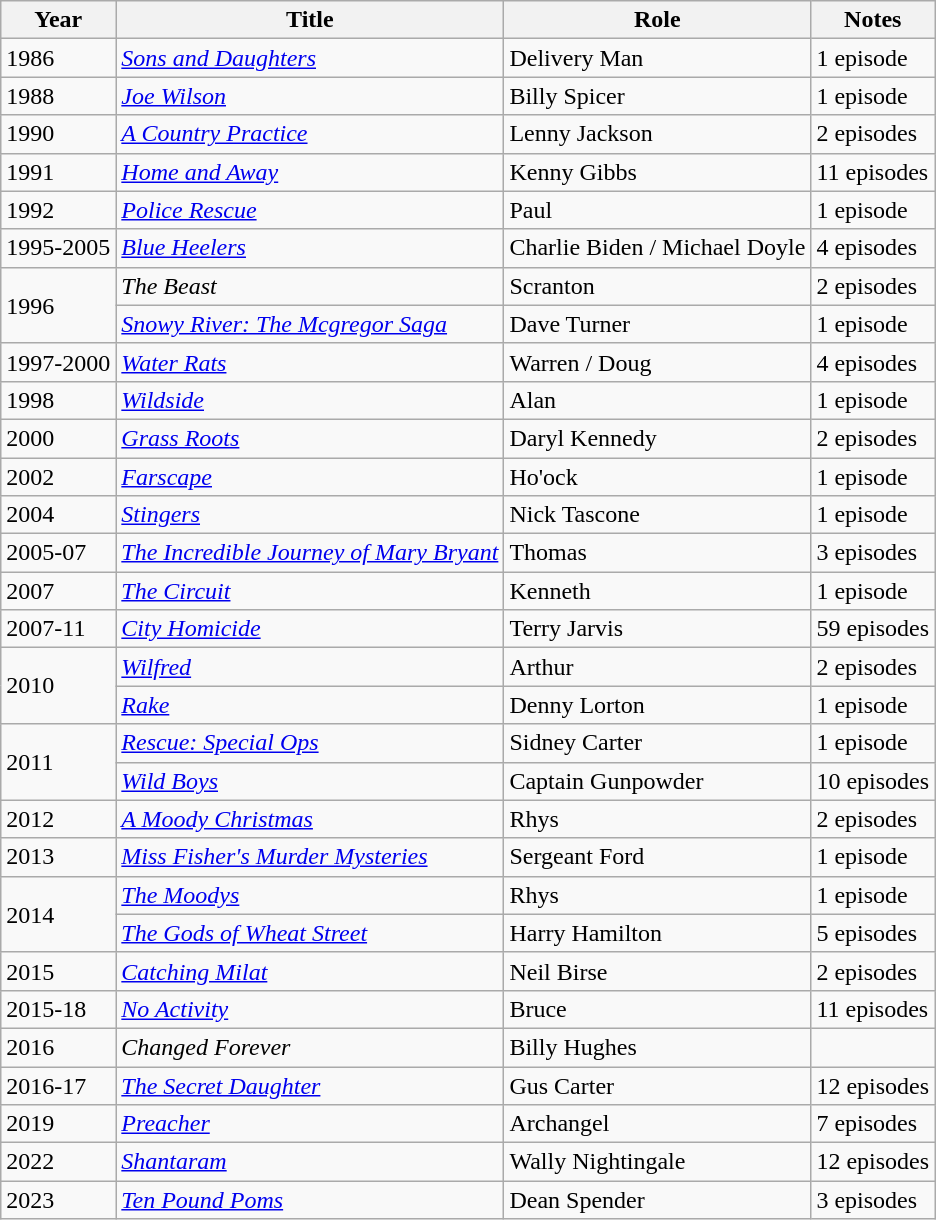<table class="wikitable">
<tr>
<th>Year</th>
<th>Title</th>
<th>Role</th>
<th>Notes</th>
</tr>
<tr>
<td>1986</td>
<td><em><a href='#'>Sons and Daughters</a></em></td>
<td>Delivery Man</td>
<td>1 episode</td>
</tr>
<tr>
<td>1988</td>
<td><em><a href='#'>Joe Wilson</a></em></td>
<td>Billy Spicer</td>
<td>1 episode</td>
</tr>
<tr>
<td>1990</td>
<td><em><a href='#'>A Country Practice</a></em></td>
<td>Lenny Jackson</td>
<td>2 episodes</td>
</tr>
<tr>
<td>1991</td>
<td><em><a href='#'>Home and Away</a></em></td>
<td>Kenny Gibbs</td>
<td>11 episodes</td>
</tr>
<tr>
<td>1992</td>
<td><em><a href='#'>Police Rescue</a></em></td>
<td>Paul</td>
<td>1 episode</td>
</tr>
<tr>
<td>1995-2005</td>
<td><em><a href='#'>Blue Heelers</a></em></td>
<td>Charlie Biden / Michael Doyle</td>
<td>4 episodes</td>
</tr>
<tr>
<td rowspan="2">1996</td>
<td><em>The Beast</em></td>
<td>Scranton</td>
<td>2 episodes</td>
</tr>
<tr>
<td><em><a href='#'>Snowy River: The Mcgregor Saga</a></em></td>
<td>Dave Turner</td>
<td>1 episode</td>
</tr>
<tr>
<td>1997-2000</td>
<td><em><a href='#'>Water Rats</a></em></td>
<td>Warren / Doug</td>
<td>4 episodes</td>
</tr>
<tr>
<td>1998</td>
<td><em><a href='#'>Wildside</a></em></td>
<td>Alan</td>
<td>1 episode</td>
</tr>
<tr>
<td>2000</td>
<td><em><a href='#'>Grass Roots</a></em></td>
<td>Daryl Kennedy</td>
<td>2 episodes</td>
</tr>
<tr>
<td>2002</td>
<td><em><a href='#'>Farscape</a></em></td>
<td>Ho'ock</td>
<td>1 episode</td>
</tr>
<tr>
<td>2004</td>
<td><em><a href='#'>Stingers</a></em></td>
<td>Nick Tascone</td>
<td>1 episode</td>
</tr>
<tr>
<td>2005-07</td>
<td><em><a href='#'>The Incredible Journey of Mary Bryant</a></em></td>
<td>Thomas</td>
<td>3 episodes</td>
</tr>
<tr>
<td>2007</td>
<td><em><a href='#'>The Circuit</a></em></td>
<td>Kenneth</td>
<td>1 episode</td>
</tr>
<tr>
<td>2007-11</td>
<td><em><a href='#'>City Homicide</a></em></td>
<td>Terry Jarvis</td>
<td>59 episodes</td>
</tr>
<tr>
<td rowspan="2">2010</td>
<td><em><a href='#'>Wilfred</a></em></td>
<td>Arthur</td>
<td>2 episodes</td>
</tr>
<tr>
<td><em><a href='#'>Rake</a></em></td>
<td>Denny Lorton</td>
<td>1 episode</td>
</tr>
<tr>
<td rowspan="2">2011</td>
<td><em><a href='#'>Rescue: Special Ops</a></em></td>
<td>Sidney Carter</td>
<td>1 episode</td>
</tr>
<tr>
<td><em><a href='#'>Wild Boys</a></em></td>
<td>Captain Gunpowder</td>
<td>10 episodes</td>
</tr>
<tr>
<td>2012</td>
<td><em><a href='#'>A Moody Christmas</a></em></td>
<td>Rhys</td>
<td>2 episodes</td>
</tr>
<tr>
<td>2013</td>
<td><em><a href='#'>Miss Fisher's Murder Mysteries</a></em></td>
<td>Sergeant Ford</td>
<td>1 episode</td>
</tr>
<tr>
<td rowspan="2">2014</td>
<td><em><a href='#'>The Moodys</a></em></td>
<td>Rhys</td>
<td>1 episode</td>
</tr>
<tr>
<td><em><a href='#'>The Gods of Wheat Street</a></em></td>
<td>Harry Hamilton</td>
<td>5 episodes</td>
</tr>
<tr>
<td>2015</td>
<td><em><a href='#'>Catching Milat</a></em></td>
<td>Neil Birse</td>
<td>2 episodes</td>
</tr>
<tr>
<td>2015-18</td>
<td><em><a href='#'>No Activity</a></em></td>
<td>Bruce</td>
<td>11 episodes</td>
</tr>
<tr>
<td>2016</td>
<td><em>Changed Forever</em></td>
<td>Billy Hughes</td>
<td></td>
</tr>
<tr>
<td>2016-17</td>
<td><em><a href='#'>The Secret Daughter</a></em></td>
<td>Gus Carter</td>
<td>12 episodes</td>
</tr>
<tr>
<td>2019</td>
<td><em><a href='#'>Preacher</a></em></td>
<td>Archangel</td>
<td>7 episodes</td>
</tr>
<tr>
<td>2022</td>
<td><em><a href='#'>Shantaram</a></em></td>
<td>Wally Nightingale</td>
<td>12 episodes</td>
</tr>
<tr>
<td>2023</td>
<td><em><a href='#'>Ten Pound Poms</a></em></td>
<td>Dean Spender</td>
<td>3 episodes</td>
</tr>
</table>
